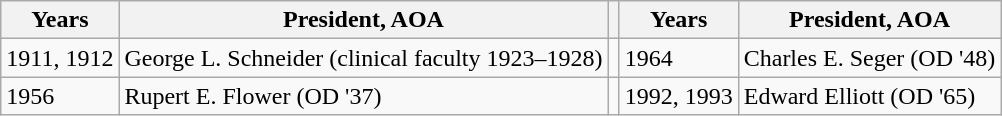<table class="wikitable" style="text-align:left">
<tr>
<th>Years</th>
<th>President, AOA</th>
<th></th>
<th>Years</th>
<th>President, AOA</th>
</tr>
<tr>
<td>1911, 1912</td>
<td>George L. Schneider (clinical faculty 1923–1928)</td>
<td></td>
<td>1964</td>
<td>Charles E. Seger (OD '48)</td>
</tr>
<tr>
<td>1956</td>
<td>Rupert E. Flower (OD '37)</td>
<td></td>
<td>1992, 1993</td>
<td>Edward Elliott (OD '65)</td>
</tr>
</table>
